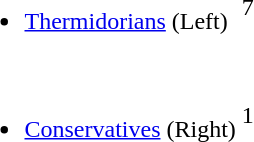<table>
<tr>
<td><br><ul><li><a href='#'>Thermidorians</a> (Left)</li></ul></td>
<td><div>7</div></td>
</tr>
<tr>
<td><br><ul><li><a href='#'>Conservatives</a> (Right)</li></ul></td>
<td><div>1</div></td>
</tr>
</table>
